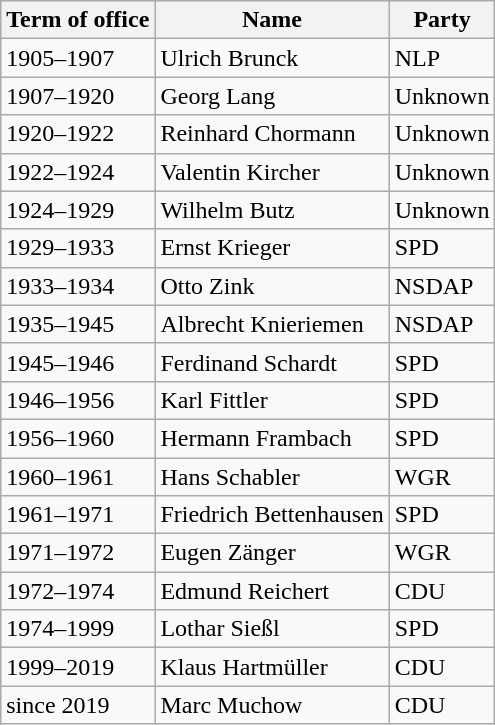<table class="wikitable">
<tr class="backgroundcolor5">
<th>Term of office</th>
<th>Name</th>
<th>Party</th>
</tr>
<tr>
<td>1905–1907</td>
<td>Ulrich Brunck</td>
<td>NLP</td>
</tr>
<tr>
<td>1907–1920</td>
<td>Georg Lang</td>
<td>Unknown</td>
</tr>
<tr>
<td>1920–1922</td>
<td>Reinhard Chormann</td>
<td>Unknown</td>
</tr>
<tr>
<td>1922–1924</td>
<td>Valentin Kircher</td>
<td>Unknown</td>
</tr>
<tr>
<td>1924–1929</td>
<td>Wilhelm Butz</td>
<td>Unknown</td>
</tr>
<tr>
<td>1929–1933</td>
<td>Ernst Krieger</td>
<td>SPD</td>
</tr>
<tr>
<td>1933–1934</td>
<td>Otto Zink</td>
<td>NSDAP</td>
</tr>
<tr>
<td>1935–1945</td>
<td>Albrecht Knieriemen</td>
<td>NSDAP</td>
</tr>
<tr>
<td>1945–1946</td>
<td>Ferdinand Schardt</td>
<td>SPD</td>
</tr>
<tr>
<td>1946–1956</td>
<td>Karl Fittler</td>
<td>SPD</td>
</tr>
<tr>
<td>1956–1960</td>
<td>Hermann Frambach</td>
<td>SPD</td>
</tr>
<tr>
<td>1960–1961</td>
<td>Hans Schabler</td>
<td>WGR</td>
</tr>
<tr>
<td>1961–1971</td>
<td>Friedrich Bettenhausen</td>
<td>SPD</td>
</tr>
<tr>
<td>1971–1972</td>
<td>Eugen Zänger</td>
<td>WGR</td>
</tr>
<tr>
<td>1972–1974</td>
<td>Edmund Reichert</td>
<td>CDU</td>
</tr>
<tr>
<td>1974–1999</td>
<td>Lothar Sießl</td>
<td>SPD</td>
</tr>
<tr>
<td>1999–2019</td>
<td>Klaus Hartmüller</td>
<td>CDU</td>
</tr>
<tr>
<td>since 2019</td>
<td>Marc Muchow</td>
<td>CDU</td>
</tr>
</table>
